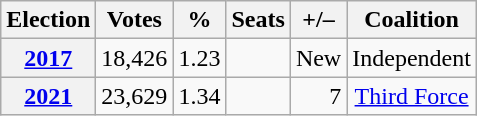<table class="wikitable" style="text-align: right;">
<tr>
<th>Election</th>
<th>Votes</th>
<th>%</th>
<th>Seats</th>
<th>+/–</th>
<th>Coalition</th>
</tr>
<tr>
<th><a href='#'>2017</a></th>
<td>18,426</td>
<td>1.23</td>
<td></td>
<td>New</td>
<td align=center>Independent</td>
</tr>
<tr>
<th><a href='#'>2021</a></th>
<td>23,629</td>
<td>1.34</td>
<td></td>
<td> 7</td>
<td align=center><a href='#'>Third Force</a></td>
</tr>
</table>
